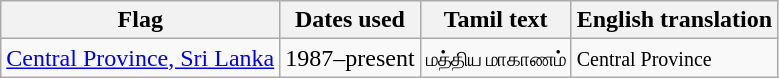<table class="wikitable sortable noresize">
<tr>
<th>Flag</th>
<th>Dates used</th>
<th>Tamil text</th>
<th>English translation</th>
</tr>
<tr>
<td> <a href='#'>Central Province, Sri Lanka</a></td>
<td>1987–present</td>
<td><small>மத்திய மாகாணம்</small></td>
<td><small>Central Province</small></td>
</tr>
</table>
